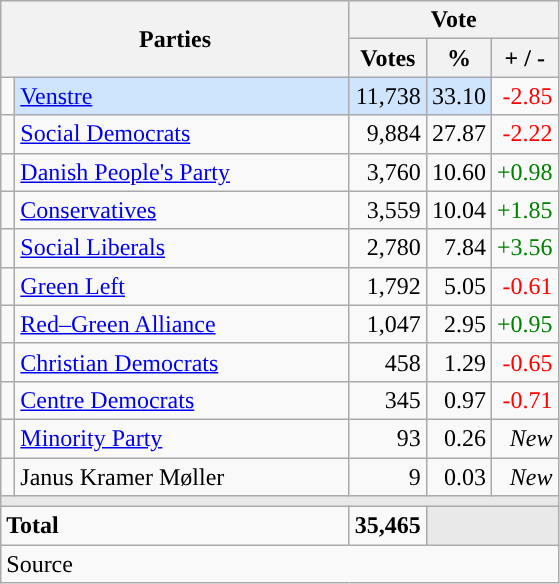<table class="wikitable" style="text-align:right;">
<tr>
<th style="text-align:centre;" rowspan="2" colspan="2" width="225">Parties</th>
<th colspan="3">Vote</th>
</tr>
<tr>
<th width="15">Votes</th>
<th width="15">%</th>
<th width="15">+ / -</th>
</tr>
<tr>
<td width="2" style="color:inherit;background:"></td>
<td bgcolor=#cfe5fe  align="left"><a href='#'>Venstre</a></td>
<td bgcolor=#cfe5fe>11,738</td>
<td bgcolor=#cfe5fe>33.10</td>
<td style=color:red;>-2.85</td>
</tr>
<tr>
<td width="2" style="color:inherit;background:"></td>
<td align="left"><a href='#'>Social Democrats</a></td>
<td>9,884</td>
<td>27.87</td>
<td style=color:red;>-2.22</td>
</tr>
<tr>
<td width="2" style="color:inherit;background:"></td>
<td align="left"><a href='#'>Danish People's Party</a></td>
<td>3,760</td>
<td>10.60</td>
<td style=color:green;>+0.98</td>
</tr>
<tr>
<td width="2" style="color:inherit;background:"></td>
<td align="left"><a href='#'>Conservatives</a></td>
<td>3,559</td>
<td>10.04</td>
<td style=color:green;>+1.85</td>
</tr>
<tr>
<td width="2" style="color:inherit;background:"></td>
<td align="left"><a href='#'>Social Liberals</a></td>
<td>2,780</td>
<td>7.84</td>
<td style=color:green;>+3.56</td>
</tr>
<tr>
<td width="2" style="color:inherit;background:"></td>
<td align="left"><a href='#'>Green Left</a></td>
<td>1,792</td>
<td>5.05</td>
<td style=color:red;>-0.61</td>
</tr>
<tr>
<td width="2" style="color:inherit;background:"></td>
<td align="left"><a href='#'>Red–Green Alliance</a></td>
<td>1,047</td>
<td>2.95</td>
<td style=color:green;>+0.95</td>
</tr>
<tr>
<td width="2" style="color:inherit;background:"></td>
<td align="left"><a href='#'>Christian Democrats</a></td>
<td>458</td>
<td>1.29</td>
<td style=color:red;>-0.65</td>
</tr>
<tr>
<td width="2" style="color:inherit;background:"></td>
<td align="left"><a href='#'>Centre Democrats</a></td>
<td>345</td>
<td>0.97</td>
<td style=color:red;>-0.71</td>
</tr>
<tr>
<td width="2" style="color:inherit;background:"></td>
<td align="left"><a href='#'>Minority Party</a></td>
<td>93</td>
<td>0.26</td>
<td><em>New</em></td>
</tr>
<tr>
<td width="2" style="color:inherit;background:"></td>
<td align="left">Janus Kramer Møller</td>
<td>9</td>
<td>0.03</td>
<td><em>New</em></td>
</tr>
<tr>
<td colspan="7" bgcolor="#E9E9E9"></td>
</tr>
<tr>
<td align="left" colspan="2"><strong>Total</strong></td>
<td><strong>35,465</strong></td>
<td bgcolor="#E9E9E9" colspan="2"></td>
</tr>
<tr>
<td align="left" colspan="6">Source</td>
</tr>
</table>
